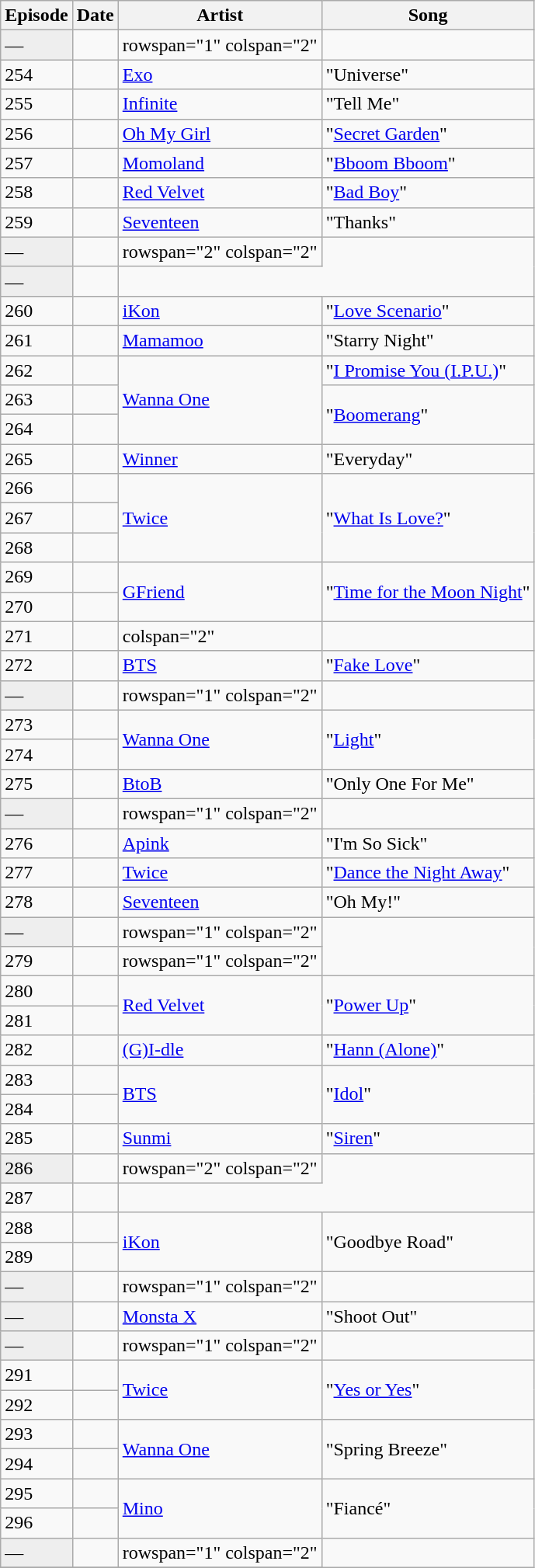<table class="sortable wikitable">
<tr>
<th>Episode</th>
<th>Date</th>
<th>Artist</th>
<th>Song</th>
</tr>
<tr>
<td style="background:#eee;">—</td>
<td></td>
<td>rowspan="1" colspan="2" </td>
</tr>
<tr>
<td>254</td>
<td></td>
<td><a href='#'>Exo</a></td>
<td>"Universe"</td>
</tr>
<tr>
<td>255</td>
<td></td>
<td><a href='#'>Infinite</a></td>
<td>"Tell Me"</td>
</tr>
<tr>
<td>256</td>
<td></td>
<td><a href='#'>Oh My Girl</a></td>
<td>"<a href='#'>Secret Garden</a>"</td>
</tr>
<tr>
<td>257</td>
<td></td>
<td><a href='#'>Momoland</a></td>
<td>"<a href='#'>Bboom Bboom</a>"</td>
</tr>
<tr>
<td>258</td>
<td></td>
<td><a href='#'>Red Velvet</a></td>
<td>"<a href='#'>Bad Boy</a>"</td>
</tr>
<tr>
<td>259</td>
<td></td>
<td><a href='#'>Seventeen</a></td>
<td>"Thanks"</td>
</tr>
<tr>
<td style="background:#eee;">—</td>
<td></td>
<td>rowspan="2" colspan="2" </td>
</tr>
<tr>
<td style="background:#eee;">—</td>
<td></td>
</tr>
<tr>
<td>260</td>
<td></td>
<td><a href='#'>iKon</a></td>
<td>"<a href='#'>Love Scenario</a>"</td>
</tr>
<tr>
<td>261</td>
<td></td>
<td><a href='#'>Mamamoo</a></td>
<td>"Starry Night"</td>
</tr>
<tr>
<td>262</td>
<td></td>
<td rowspan="3"><a href='#'>Wanna One</a></td>
<td>"<a href='#'>I Promise You (I.P.U.)</a>"</td>
</tr>
<tr>
<td>263</td>
<td></td>
<td rowspan="2">"<a href='#'>Boomerang</a>"</td>
</tr>
<tr>
<td>264</td>
<td></td>
</tr>
<tr>
<td>265</td>
<td></td>
<td><a href='#'>Winner</a></td>
<td>"Everyday"</td>
</tr>
<tr>
<td>266</td>
<td></td>
<td rowspan="3"><a href='#'>Twice</a></td>
<td rowspan="3">"<a href='#'>What Is Love?</a>"</td>
</tr>
<tr>
<td>267</td>
<td></td>
</tr>
<tr>
<td>268</td>
<td></td>
</tr>
<tr>
<td>269</td>
<td></td>
<td rowspan="2"><a href='#'>GFriend</a></td>
<td rowspan="2">"<a href='#'>Time for the Moon Night</a>"</td>
</tr>
<tr>
<td>270</td>
<td></td>
</tr>
<tr>
<td>271</td>
<td></td>
<td>colspan="2" </td>
</tr>
<tr>
<td>272</td>
<td></td>
<td><a href='#'>BTS</a></td>
<td>"<a href='#'>Fake Love</a>"</td>
</tr>
<tr>
<td style="background:#eee;">—</td>
<td></td>
<td>rowspan="1" colspan="2" </td>
</tr>
<tr>
<td>273</td>
<td></td>
<td rowspan="2"><a href='#'>Wanna One</a></td>
<td rowspan="2">"<a href='#'>Light</a>"</td>
</tr>
<tr>
<td>274</td>
<td></td>
</tr>
<tr>
<td>275</td>
<td></td>
<td><a href='#'>BtoB</a></td>
<td>"Only One For Me"</td>
</tr>
<tr>
<td style="background:#eee;">—</td>
<td></td>
<td>rowspan="1" colspan="2" </td>
</tr>
<tr>
<td>276</td>
<td></td>
<td><a href='#'>Apink</a></td>
<td>"I'm So Sick"</td>
</tr>
<tr>
<td>277</td>
<td></td>
<td><a href='#'>Twice</a></td>
<td>"<a href='#'>Dance the Night Away</a>"</td>
</tr>
<tr>
<td>278</td>
<td></td>
<td><a href='#'>Seventeen</a></td>
<td>"Oh My!"</td>
</tr>
<tr>
<td style="background:#eee;">—</td>
<td></td>
<td>rowspan="1" colspan="2" </td>
</tr>
<tr>
<td>279</td>
<td></td>
<td>rowspan="1" colspan="2" </td>
</tr>
<tr>
<td>280</td>
<td></td>
<td rowspan="2"><a href='#'>Red Velvet</a></td>
<td rowspan="2">"<a href='#'>Power Up</a>"</td>
</tr>
<tr>
<td>281</td>
<td></td>
</tr>
<tr>
<td>282</td>
<td></td>
<td><a href='#'>(G)I-dle</a></td>
<td>"<a href='#'>Hann (Alone)</a>"</td>
</tr>
<tr>
<td>283</td>
<td></td>
<td rowspan="2"><a href='#'>BTS</a></td>
<td rowspan="2">"<a href='#'>Idol</a>"</td>
</tr>
<tr>
<td>284</td>
<td></td>
</tr>
<tr>
<td>285</td>
<td></td>
<td><a href='#'>Sunmi</a></td>
<td>"<a href='#'>Siren</a>"</td>
</tr>
<tr>
<td style="background:#eee;">286</td>
<td></td>
<td>rowspan="2" colspan="2" </td>
</tr>
<tr>
<td>287</td>
<td></td>
</tr>
<tr>
<td>288</td>
<td></td>
<td rowspan="2"><a href='#'>iKon</a></td>
<td rowspan="2">"Goodbye Road"</td>
</tr>
<tr>
<td>289</td>
<td></td>
</tr>
<tr>
<td style="background:#eee;">—</td>
<td></td>
<td>rowspan="1" colspan="2" </td>
</tr>
<tr>
<td style="background:#eee;">—</td>
<td></td>
<td><a href='#'>Monsta X</a></td>
<td>"Shoot Out"</td>
</tr>
<tr>
<td style="background:#eee;">—</td>
<td></td>
<td>rowspan="1" colspan="2" </td>
</tr>
<tr>
<td>291</td>
<td></td>
<td rowspan="2"><a href='#'>Twice</a></td>
<td rowspan="2">"<a href='#'>Yes or Yes</a>"</td>
</tr>
<tr>
<td>292</td>
<td></td>
</tr>
<tr>
<td>293</td>
<td></td>
<td rowspan="2"><a href='#'>Wanna One</a></td>
<td rowspan="2">"Spring Breeze"</td>
</tr>
<tr>
<td>294</td>
<td></td>
</tr>
<tr>
<td>295</td>
<td></td>
<td rowspan="2"><a href='#'>Mino</a></td>
<td rowspan="2">"Fiancé"</td>
</tr>
<tr>
<td>296</td>
<td></td>
</tr>
<tr>
<td style="background:#eee;">—</td>
<td></td>
<td>rowspan="1" colspan="2" </td>
</tr>
<tr>
</tr>
</table>
